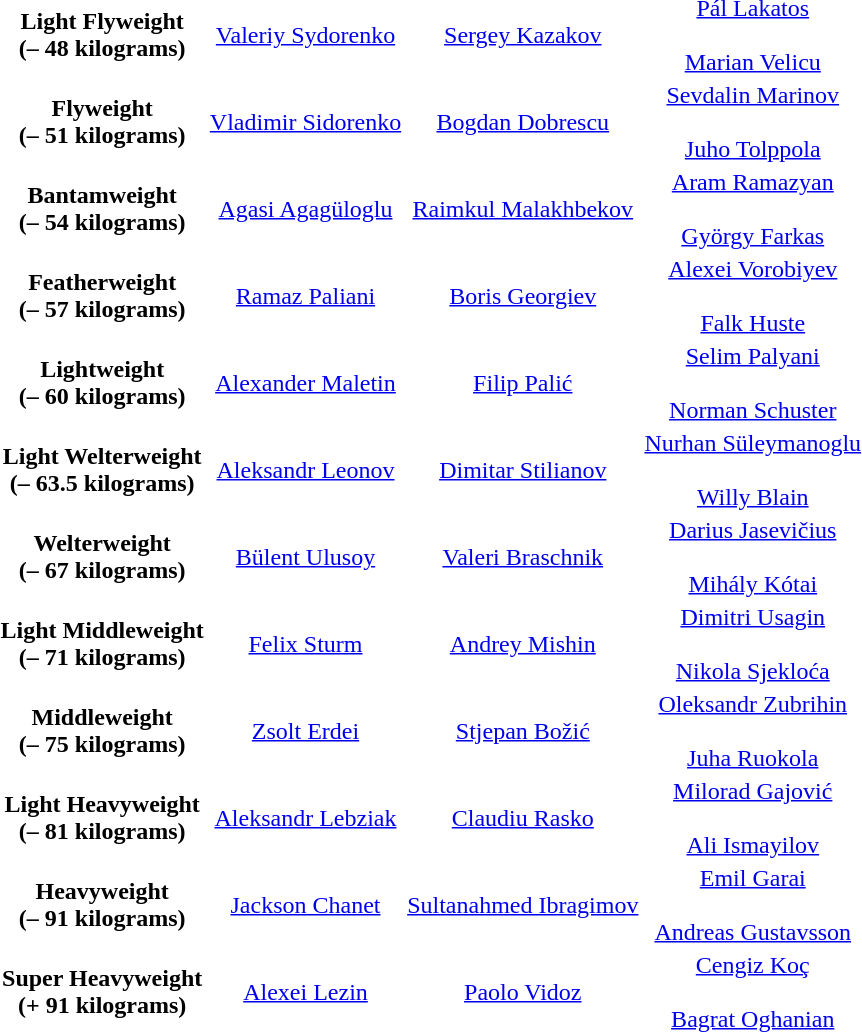<table>
<tr align="center">
<td><strong>Light Flyweight<br>(– 48 kilograms)</strong></td>
<td> <a href='#'>Valeriy Sydorenko</a><br></td>
<td> <a href='#'>Sergey Kazakov</a><br></td>
<td> <a href='#'>Pál Lakatos</a><br><br> <a href='#'>Marian Velicu</a><br></td>
</tr>
<tr align="center">
<td><strong>Flyweight<br>(– 51 kilograms)</strong></td>
<td> <a href='#'>Vladimir Sidorenko</a><br></td>
<td> <a href='#'>Bogdan Dobrescu</a><br></td>
<td> <a href='#'>Sevdalin Marinov</a><br><br> <a href='#'>Juho Tolppola</a><br></td>
</tr>
<tr align="center">
<td><strong>Bantamweight<br>(– 54 kilograms)</strong></td>
<td> <a href='#'>Agasi Agagüloglu</a><br></td>
<td> <a href='#'>Raimkul Malakhbekov</a><br></td>
<td> <a href='#'>Aram Ramazyan</a><br><br> <a href='#'>György Farkas</a><br></td>
</tr>
<tr align="center">
<td><strong>Featherweight<br>(– 57 kilograms)</strong></td>
<td> <a href='#'>Ramaz Paliani</a><br></td>
<td> <a href='#'>Boris Georgiev</a><br></td>
<td> <a href='#'>Alexei Vorobiyev</a><br><br> <a href='#'>Falk Huste</a><br></td>
</tr>
<tr align="center">
<td><strong>Lightweight<br>(– 60 kilograms)</strong></td>
<td> <a href='#'>Alexander Maletin</a><br></td>
<td> <a href='#'>Filip Palić</a><br></td>
<td> <a href='#'>Selim Palyani</a><br><br> <a href='#'>Norman Schuster</a><br></td>
</tr>
<tr align="center">
<td><strong>Light Welterweight<br>(– 63.5 kilograms)</strong></td>
<td> <a href='#'>Aleksandr Leonov</a><br></td>
<td> <a href='#'>Dimitar Stilianov</a><br></td>
<td> <a href='#'>Nurhan Süleymanoglu</a><br><br> <a href='#'>Willy Blain</a><br></td>
</tr>
<tr align="center">
<td><strong>Welterweight<br>(– 67 kilograms)</strong></td>
<td> <a href='#'>Bülent Ulusoy</a><br></td>
<td> <a href='#'>Valeri Braschnik</a><br></td>
<td> <a href='#'>Darius Jasevičius</a><br><br> <a href='#'>Mihály Kótai</a><br></td>
</tr>
<tr align="center">
<td><strong>Light Middleweight<br>(– 71 kilograms)</strong></td>
<td> <a href='#'>Felix Sturm</a><br></td>
<td> <a href='#'>Andrey Mishin</a><br></td>
<td> <a href='#'>Dimitri Usagin</a><br><br> <a href='#'>Nikola Sjekloća</a><br></td>
</tr>
<tr align="center">
<td><strong>Middleweight<br>(– 75 kilograms)</strong></td>
<td> <a href='#'>Zsolt Erdei</a><br></td>
<td> <a href='#'>Stjepan Božić</a><br></td>
<td> <a href='#'>Oleksandr Zubrihin</a><br><br> <a href='#'>Juha Ruokola</a><br></td>
</tr>
<tr align="center">
<td><strong>Light Heavyweight<br>(– 81 kilograms)</strong></td>
<td> <a href='#'>Aleksandr Lebziak</a><br></td>
<td> <a href='#'>Claudiu Rasko</a><br></td>
<td> <a href='#'>Milorad Gajović</a><br><br> <a href='#'>Ali Ismayilov</a><br></td>
</tr>
<tr align="center">
<td><strong>Heavyweight<br>(– 91 kilograms)</strong></td>
<td> <a href='#'>Jackson Chanet</a><br></td>
<td> <a href='#'>Sultanahmed Ibragimov</a><br></td>
<td> <a href='#'>Emil Garai</a><br><br> <a href='#'>Andreas Gustavsson</a><br></td>
</tr>
<tr align="center">
<td><strong>Super Heavyweight<br>(+ 91 kilograms)</strong></td>
<td> <a href='#'>Alexei Lezin</a><br></td>
<td> <a href='#'>Paolo Vidoz</a><br></td>
<td> <a href='#'>Cengiz Koç</a><br><br> <a href='#'>Bagrat Oghanian</a><br></td>
</tr>
</table>
